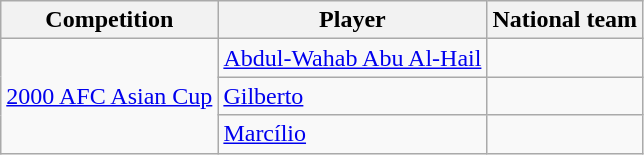<table class="wikitable">
<tr>
<th>Competition</th>
<th>Player</th>
<th>National team</th>
</tr>
<tr>
<td rowspan="3"><a href='#'>2000 AFC Asian Cup</a></td>
<td><a href='#'>Abdul-Wahab Abu Al-Hail</a></td>
<td></td>
</tr>
<tr>
<td><a href='#'>Gilberto</a></td>
<td></td>
</tr>
<tr>
<td><a href='#'>Marcílio</a></td>
<td></td>
</tr>
</table>
